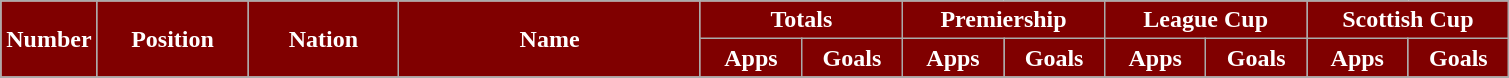<table class="wikitable" style="font-size: 100%; text-align: center;">
<tr>
<th style="background:maroon; color:white; width:30px;" rowspan="2">Number</th>
<th style="background:maroon; color:white; width:10%;" rowspan="2">Position</th>
<th style="background:maroon; color:white; width:10%;" rowspan="2">Nation</th>
<th style="background:maroon; color:white; width:20%;" rowspan="2">Name</th>
<th style="background:maroon; color:white;" colspan="2">Totals</th>
<th style="background:maroon; color:white;" colspan="2">Premiership</th>
<th style="background:maroon; color:white;" colspan="2">League Cup</th>
<th style="background:maroon; color:white;" colspan="2">Scottish Cup</th>
</tr>
<tr>
<th style="background:maroon; color:white; width:60px;">Apps</th>
<th style="background:maroon; color:white; width:60px;">Goals</th>
<th style="background:maroon; color:white; width:60px;">Apps</th>
<th style="background:maroon; color:white; width:60px;">Goals</th>
<th style="background:maroon; color:white; width:60px;">Apps</th>
<th style="background:maroon; color:white; width:60px;">Goals</th>
<th style="background:maroon; color:white; width:60px;">Apps</th>
<th style="background:maroon; color:white; width:60px;">Goals</th>
</tr>
<tr>
</tr>
</table>
